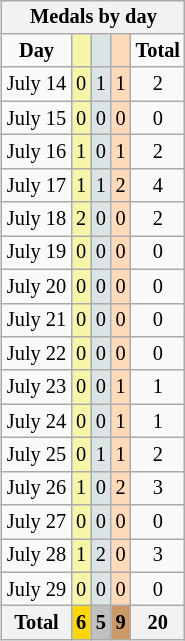<table class="wikitable" style="font-size:85%; float:right">
<tr align=center>
<th colspan=7><strong>Medals by day</strong></th>
</tr>
<tr align=center>
<td><strong>Day</strong></td>
<td style="background:#f7f6a8;"></td>
<td style="background:#dce5e5;"></td>
<td style="background:#ffdab9;"></td>
<td><strong>Total</strong></td>
</tr>
<tr align=center>
<td>July 14</td>
<td style="background:#f7f6a8;">0</td>
<td style="background:#dce5e5;">1</td>
<td style="background:#ffdab9;">1</td>
<td>2</td>
</tr>
<tr align=center>
<td>July 15</td>
<td style="background:#f7f6a8;">0</td>
<td style="background:#dce5e5;">0</td>
<td style="background:#ffdab9;">0</td>
<td>0</td>
</tr>
<tr align=center>
<td>July 16</td>
<td style="background:#f7f6a8;">1</td>
<td style="background:#dce5e5;">0</td>
<td style="background:#ffdab9;">1</td>
<td>2</td>
</tr>
<tr align=center>
<td>July 17</td>
<td style="background:#f7f6a8;">1</td>
<td style="background:#dce5e5;">1</td>
<td style="background:#ffdab9;">2</td>
<td>4</td>
</tr>
<tr align=center>
<td>July 18</td>
<td style="background:#f7f6a8;">2</td>
<td style="background:#dce5e5;">0</td>
<td style="background:#ffdab9;">0</td>
<td>2</td>
</tr>
<tr align=center>
<td>July 19</td>
<td style="background:#f7f6a8;">0</td>
<td style="background:#dce5e5;">0</td>
<td style="background:#ffdab9;">0</td>
<td>0</td>
</tr>
<tr align=center>
<td>July 20</td>
<td style="background:#f7f6a8;">0</td>
<td style="background:#dce5e5;">0</td>
<td style="background:#ffdab9;">0</td>
<td>0</td>
</tr>
<tr align=center>
<td>July 21</td>
<td style="background:#f7f6a8;">0</td>
<td style="background:#dce5e5;">0</td>
<td style="background:#ffdab9;">0</td>
<td>0</td>
</tr>
<tr align=center>
<td>July 22</td>
<td style="background:#f7f6a8;">0</td>
<td style="background:#dce5e5;">0</td>
<td style="background:#ffdab9;">0</td>
<td>0</td>
</tr>
<tr align=center>
<td>July 23</td>
<td style="background:#f7f6a8;">0</td>
<td style="background:#dce5e5;">0</td>
<td style="background:#ffdab9;">1</td>
<td>1</td>
</tr>
<tr align=center>
<td>July 24</td>
<td style="background:#f7f6a8;">0</td>
<td style="background:#dce5e5;">0</td>
<td style="background:#ffdab9;">1</td>
<td>1</td>
</tr>
<tr align=center>
<td>July 25</td>
<td style="background:#f7f6a8;">0</td>
<td style="background:#dce5e5;">1</td>
<td style="background:#ffdab9;">1</td>
<td>2</td>
</tr>
<tr align=center>
<td>July 26</td>
<td style="background:#f7f6a8;">1</td>
<td style="background:#dce5e5;">0</td>
<td style="background:#ffdab9;">2</td>
<td>3</td>
</tr>
<tr align=center>
<td>July 27</td>
<td style="background:#f7f6a8;">0</td>
<td style="background:#dce5e5;">0</td>
<td style="background:#ffdab9;">0</td>
<td>0</td>
</tr>
<tr align=center>
<td>July 28</td>
<td style="background:#f7f6a8;">1</td>
<td style="background:#dce5e5;">2</td>
<td style="background:#ffdab9;">0</td>
<td>3</td>
</tr>
<tr align=center>
<td>July 29</td>
<td style="background:#f7f6a8;">0</td>
<td style="background:#dce5e5;">0</td>
<td style="background:#ffdab9;">0</td>
<td>0</td>
</tr>
<tr align=center>
<th><strong>Total</strong></th>
<th style="background:gold;"><strong>6</strong></th>
<th style="background:silver;"><strong>5</strong></th>
<th style="background:#c96;"><strong>9</strong></th>
<th><strong>20</strong></th>
</tr>
</table>
